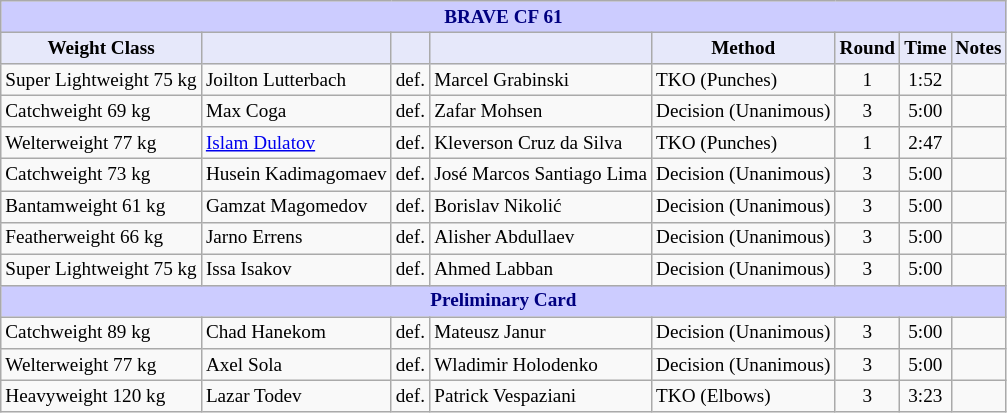<table class="wikitable" style="font-size: 80%;">
<tr>
<th colspan="8" style="background-color: #ccf; color: #000080; text-align: center;"><strong>BRAVE CF 61</strong></th>
</tr>
<tr>
<th colspan="1" style="background-color: #E6E8FA; color: #000000; text-align: center;">Weight Class</th>
<th colspan="1" style="background-color: #E6E8FA; color: #000000; text-align: center;"></th>
<th colspan="1" style="background-color: #E6E8FA; color: #000000; text-align: center;"></th>
<th colspan="1" style="background-color: #E6E8FA; color: #000000; text-align: center;"></th>
<th colspan="1" style="background-color: #E6E8FA; color: #000000; text-align: center;">Method</th>
<th colspan="1" style="background-color: #E6E8FA; color: #000000; text-align: center;">Round</th>
<th colspan="1" style="background-color: #E6E8FA; color: #000000; text-align: center;">Time</th>
<th colspan="1" style="background-color: #E6E8FA; color: #000000; text-align: center;">Notes</th>
</tr>
<tr>
<td>Super Lightweight 75 kg</td>
<td> Joilton Lutterbach</td>
<td>def.</td>
<td> Marcel Grabinski</td>
<td>TKO (Punches)</td>
<td align=center>1</td>
<td align=center>1:52</td>
<td></td>
</tr>
<tr>
<td>Catchweight 69 kg</td>
<td> Max Coga</td>
<td>def.</td>
<td> Zafar Mohsen</td>
<td>Decision (Unanimous)</td>
<td align=center>3</td>
<td align=center>5:00</td>
<td></td>
</tr>
<tr>
<td>Welterweight 77 kg</td>
<td> <a href='#'>Islam Dulatov</a></td>
<td>def.</td>
<td> Kleverson Cruz da Silva</td>
<td>TKO (Punches)</td>
<td align=center>1</td>
<td align=center>2:47</td>
<td></td>
</tr>
<tr>
<td>Catchweight 73 kg</td>
<td> Husein Kadimagomaev</td>
<td>def.</td>
<td> José Marcos Santiago Lima</td>
<td>Decision (Unanimous)</td>
<td align=center>3</td>
<td align=center>5:00</td>
<td></td>
</tr>
<tr>
<td>Bantamweight 61 kg</td>
<td> Gamzat Magomedov</td>
<td>def.</td>
<td> Borislav Nikolić</td>
<td>Decision (Unanimous)</td>
<td align=center>3</td>
<td align=center>5:00</td>
<td></td>
</tr>
<tr>
<td>Featherweight 66 kg</td>
<td> Jarno Errens</td>
<td>def.</td>
<td> Alisher Abdullaev</td>
<td>Decision (Unanimous)</td>
<td align=center>3</td>
<td align=center>5:00</td>
<td></td>
</tr>
<tr>
<td>Super Lightweight 75 kg</td>
<td> Issa Isakov</td>
<td>def.</td>
<td> Ahmed Labban</td>
<td>Decision (Unanimous)</td>
<td align=center>3</td>
<td align=center>5:00</td>
<td></td>
</tr>
<tr>
<th colspan="8" style="background-color: #ccf; color: #000080; text-align: center;"><strong>Preliminary Card</strong></th>
</tr>
<tr>
<td>Catchweight 89 kg</td>
<td> Chad Hanekom</td>
<td>def.</td>
<td> Mateusz Janur</td>
<td>Decision (Unanimous)</td>
<td align=center>3</td>
<td align=center>5:00</td>
<td></td>
</tr>
<tr>
<td>Welterweight 77 kg</td>
<td> Axel Sola</td>
<td>def.</td>
<td> Wladimir Holodenko</td>
<td>Decision (Unanimous)</td>
<td align=center>3</td>
<td align=center>5:00</td>
<td></td>
</tr>
<tr>
<td>Heavyweight 120 kg</td>
<td> Lazar Todev</td>
<td>def.</td>
<td> Patrick Vespaziani</td>
<td>TKO (Elbows)</td>
<td align=center>3</td>
<td align=center>3:23</td>
<td></td>
</tr>
</table>
